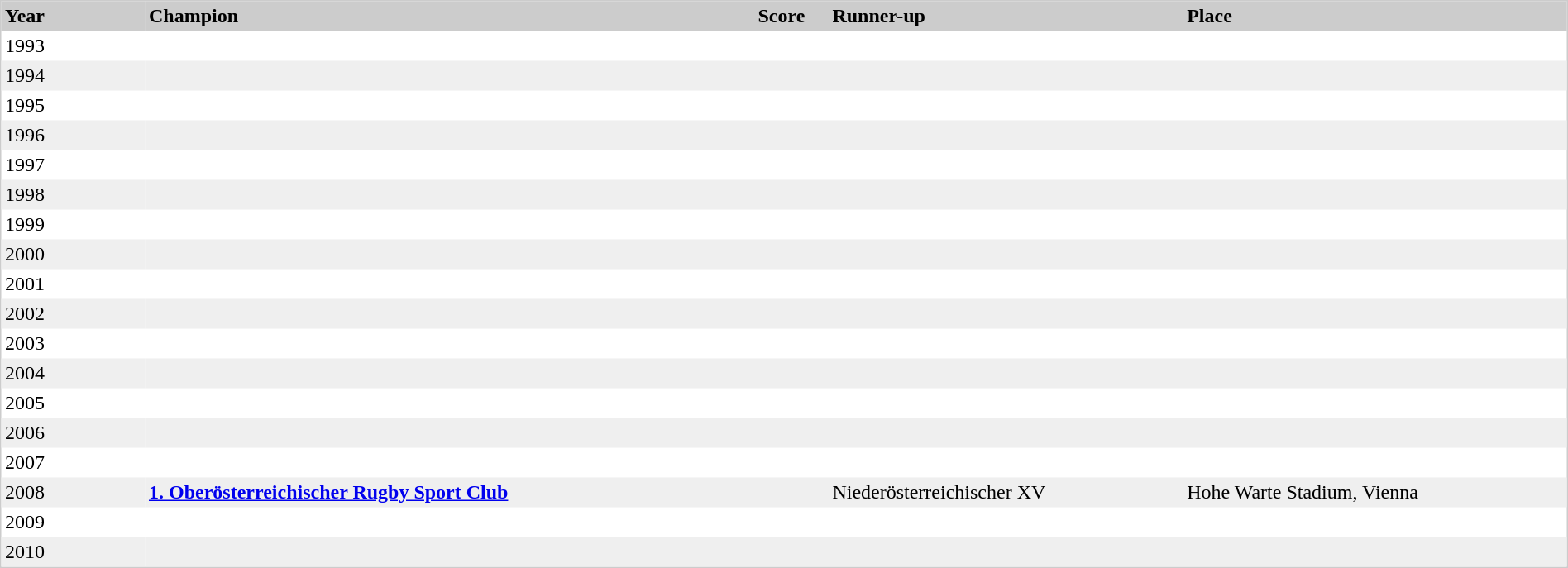<table border="0" width="100%" align="center" cellspacing="0" cellpadding="3" style="border:1px solid #CCCCCC">
<tr bgcolor="#E4E4E4">
<td style="background:#CCCCCC;color:#000000" width="110"><strong>Year</strong></td>
<td style="background:#CCCCCC;color:#000000"><strong>Champion</strong></td>
<td style="background:#CCCCCC;color:#000000" width="70" align="center"><strong>Score</strong></td>
<td style="background:#CCCCCC;color:#000000"><strong>Runner-up</strong></td>
<td style="background:#CCCCCC;color:#000000"><strong>Place</strong></td>
</tr>
<tr>
<td align=left>1993</td>
<td></td>
<td></td>
<td></td>
<td></td>
</tr>
<tr bgcolor="#efefef">
<td align=left>1994</td>
<td></td>
<td></td>
<td></td>
<td></td>
</tr>
<tr>
<td align=left>1995</td>
<td></td>
<td></td>
<td></td>
<td></td>
</tr>
<tr bgcolor="#efefef">
<td align=left>1996</td>
<td></td>
<td></td>
<td></td>
<td></td>
</tr>
<tr>
<td align=left>1997</td>
<td></td>
<td></td>
<td></td>
<td></td>
</tr>
<tr bgcolor="#efefef">
<td align=left>1998</td>
<td></td>
<td></td>
<td></td>
<td></td>
</tr>
<tr>
<td align=left>1999</td>
<td></td>
<td></td>
<td></td>
<td></td>
</tr>
<tr bgcolor="#efefef">
<td align=left>2000</td>
<td></td>
<td></td>
<td></td>
<td></td>
</tr>
<tr>
<td align=left>2001</td>
<td></td>
<td align=center></td>
<td></td>
<td align=left></td>
</tr>
<tr bgcolor="#efefef">
<td align=left>2002</td>
<td></td>
<td align=center></td>
<td></td>
<td align=left></td>
</tr>
<tr>
<td align=left>2003</td>
<td></td>
<td align=center></td>
<td></td>
<td align=left></td>
</tr>
<tr bgcolor="#efefef">
<td align=left>2004</td>
<td></td>
<td align=center></td>
<td></td>
<td align=left></td>
</tr>
<tr>
<td align=left>2005</td>
<td></td>
<td align=center></td>
<td></td>
<td align=left></td>
</tr>
<tr bgcolor="#efefef">
<td align=left>2006</td>
<td></td>
<td></td>
<td align=center></td>
<td></td>
</tr>
<tr>
<td align=left>2007</td>
<td></td>
<td></td>
<td></td>
<td align=left></td>
</tr>
<tr bgcolor="#efefef">
<td align=left>2008</td>
<td><strong><a href='#'>1. Oberösterreichischer Rugby Sport Club</a></strong></td>
<td align=center></td>
<td>Niederösterreichischer XV</td>
<td align=left>Hohe Warte Stadium, Vienna</td>
</tr>
<tr>
<td align=left>2009</td>
<td></td>
<td align=center></td>
<td></td>
<td align=left></td>
</tr>
<tr bgcolor="#efefef">
<td align=left>2010</td>
<td></td>
<td align=center></td>
<td></td>
<td align=left></td>
</tr>
</table>
